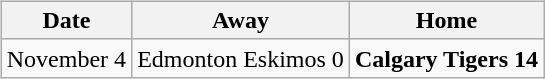<table cellspacing="10">
<tr>
<td valign="top"><br><table class="wikitable">
<tr>
<th>Date</th>
<th>Away</th>
<th>Home</th>
</tr>
<tr>
<td>November 4</td>
<td>Edmonton Eskimos 0</td>
<td><strong>Calgary Tigers 14</strong></td>
</tr>
</table>
</td>
</tr>
</table>
